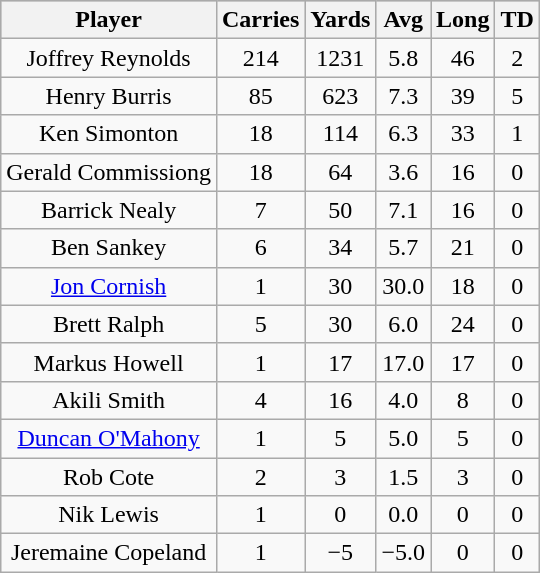<table class="wikitable">
<tr ALIGN="center" bgcolor="#c0c0c0">
<th ALIGN="center">Player</th>
<th ALIGN="center">Carries</th>
<th ALIGN="center">Yards</th>
<th ALIGN="center">Avg</th>
<th ALIGN="center">Long</th>
<th ALIGN="center">TD</th>
</tr>
<tr align="center">
<td>Joffrey Reynolds</td>
<td>214</td>
<td>1231</td>
<td>5.8</td>
<td>46</td>
<td>2</td>
</tr>
<tr align="center">
<td>Henry Burris</td>
<td>85</td>
<td>623</td>
<td>7.3</td>
<td>39</td>
<td>5</td>
</tr>
<tr align="center">
<td>Ken Simonton</td>
<td>18</td>
<td>114</td>
<td>6.3</td>
<td>33</td>
<td>1</td>
</tr>
<tr align="center">
<td>Gerald Commissiong</td>
<td>18</td>
<td>64</td>
<td>3.6</td>
<td>16</td>
<td>0</td>
</tr>
<tr align="center">
<td>Barrick Nealy</td>
<td>7</td>
<td>50</td>
<td>7.1</td>
<td>16</td>
<td>0</td>
</tr>
<tr align="center">
<td>Ben Sankey</td>
<td>6</td>
<td>34</td>
<td>5.7</td>
<td>21</td>
<td>0</td>
</tr>
<tr align="center">
<td><a href='#'>Jon Cornish</a></td>
<td>1</td>
<td>30</td>
<td>30.0</td>
<td>18</td>
<td>0</td>
</tr>
<tr align="center">
<td>Brett Ralph</td>
<td>5</td>
<td>30</td>
<td>6.0</td>
<td>24</td>
<td>0</td>
</tr>
<tr align="center">
<td>Markus Howell</td>
<td>1</td>
<td>17</td>
<td>17.0</td>
<td>17</td>
<td>0</td>
</tr>
<tr align="center">
<td>Akili Smith</td>
<td>4</td>
<td>16</td>
<td>4.0</td>
<td>8</td>
<td>0</td>
</tr>
<tr align="center">
<td><a href='#'>Duncan O'Mahony</a></td>
<td>1</td>
<td>5</td>
<td>5.0</td>
<td>5</td>
<td>0</td>
</tr>
<tr align="center">
<td>Rob Cote</td>
<td>2</td>
<td>3</td>
<td>1.5</td>
<td>3</td>
<td>0</td>
</tr>
<tr align="center">
<td>Nik Lewis</td>
<td>1</td>
<td>0</td>
<td>0.0</td>
<td>0</td>
<td>0</td>
</tr>
<tr align="center">
<td>Jeremaine Copeland</td>
<td>1</td>
<td>−5</td>
<td>−5.0</td>
<td>0</td>
<td>0</td>
</tr>
</table>
